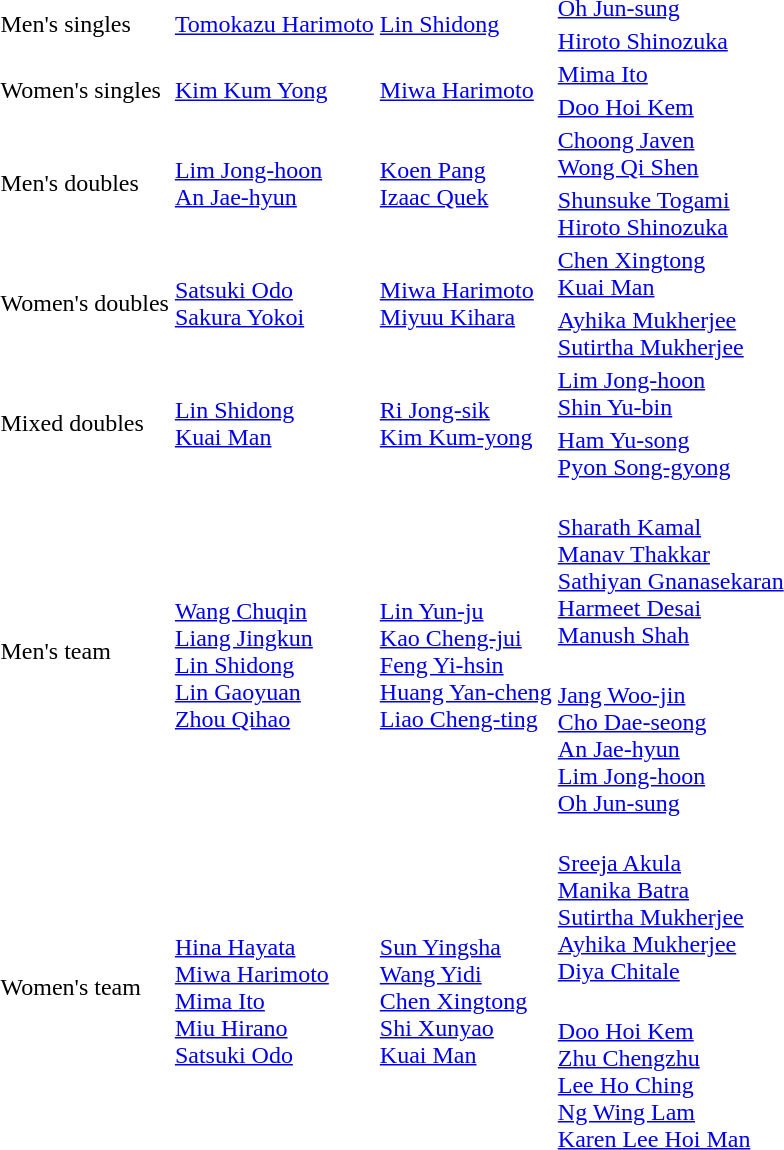<table>
<tr>
<td rowspan=2>Men's singles<br></td>
<td rowspan=2> <a href='#'>Tomokazu Harimoto</a></td>
<td rowspan=2> <a href='#'>Lin Shidong</a></td>
<td> <a href='#'>Oh Jun-sung</a></td>
</tr>
<tr>
<td> <a href='#'>Hiroto Shinozuka</a></td>
</tr>
<tr>
<td rowspan=2>Women's singles<br></td>
<td rowspan=2> <a href='#'>Kim Kum Yong</a></td>
<td rowspan=2> <a href='#'>Miwa Harimoto</a></td>
<td> <a href='#'>Mima Ito</a></td>
</tr>
<tr>
<td> <a href='#'>Doo Hoi Kem</a></td>
</tr>
<tr>
<td rowspan=2>Men's doubles<br></td>
<td rowspan=2> <a href='#'>Lim Jong-hoon</a><br> <a href='#'>An Jae-hyun</a></td>
<td rowspan=2> <a href='#'>Koen Pang</a><br> <a href='#'>Izaac Quek</a></td>
<td> <a href='#'>Choong Javen</a><br> <a href='#'>Wong Qi Shen</a></td>
</tr>
<tr>
<td> <a href='#'>Shunsuke Togami</a><br> <a href='#'>Hiroto Shinozuka</a></td>
</tr>
<tr>
<td rowspan=2>Women's doubles<br></td>
<td rowspan=2> <a href='#'>Satsuki Odo</a> <br> <a href='#'>Sakura Yokoi</a></td>
<td rowspan=2> <a href='#'>Miwa Harimoto</a><br> <a href='#'>Miyuu Kihara</a></td>
<td> <a href='#'>Chen Xingtong</a><br> <a href='#'>Kuai Man</a></td>
</tr>
<tr>
<td> <a href='#'>Ayhika Mukherjee</a><br> <a href='#'>Sutirtha Mukherjee</a></td>
</tr>
<tr>
<td rowspan=2>Mixed doubles<br></td>
<td rowspan=2> <a href='#'>Lin Shidong</a><br> <a href='#'>Kuai Man</a></td>
<td rowspan=2> <a href='#'>Ri Jong-sik </a><br> <a href='#'>Kim Kum-yong</a></td>
<td> <a href='#'>Lim Jong-hoon</a><br> <a href='#'>Shin Yu-bin</a></td>
</tr>
<tr>
<td> <a href='#'>Ham Yu-song</a><br> <a href='#'>Pyon Song-gyong</a></td>
</tr>
<tr>
<td rowspan=2>Men's team<br></td>
<td rowspan=2><br><a href='#'>Wang Chuqin</a><br><a href='#'>Liang Jingkun</a><br><a href='#'>Lin Shidong</a><br><a href='#'>Lin Gaoyuan</a><br><a href='#'>Zhou Qihao</a></td>
<td rowspan=2><br><a href='#'>Lin Yun-ju</a><br><a href='#'>Kao Cheng-jui</a><br><a href='#'>Feng Yi-hsin</a><br><a href='#'>Huang Yan-cheng</a><br><a href='#'>Liao Cheng-ting</a></td>
<td><br><a href='#'>Sharath Kamal</a><br><a href='#'>Manav Thakkar</a><br><a href='#'>Sathiyan Gnanasekaran</a><br><a href='#'>Harmeet Desai</a><br><a href='#'>Manush Shah</a></td>
</tr>
<tr>
<td><br><a href='#'>Jang Woo-jin</a><br><a href='#'>Cho Dae-seong</a><br><a href='#'>An Jae-hyun</a><br><a href='#'>Lim Jong-hoon</a><br><a href='#'>Oh Jun-sung</a></td>
</tr>
<tr>
<td rowspan=2>Women's team<br></td>
<td rowspan=2><br><a href='#'>Hina Hayata</a><br><a href='#'>Miwa Harimoto</a><br><a href='#'>Mima Ito</a><br><a href='#'>Miu Hirano</a><br><a href='#'>Satsuki Odo</a></td>
<td rowspan=2><br><a href='#'>Sun Yingsha</a><br><a href='#'>Wang Yidi</a><br><a href='#'>Chen Xingtong</a><br><a href='#'>Shi Xunyao</a><br><a href='#'>Kuai Man</a></td>
<td><br><a href='#'>Sreeja Akula</a><br><a href='#'>Manika Batra</a><br><a href='#'>Sutirtha Mukherjee</a><br><a href='#'>Ayhika Mukherjee</a><br><a href='#'>Diya Chitale</a></td>
</tr>
<tr>
<td><br><a href='#'>Doo Hoi Kem</a><br><a href='#'>Zhu Chengzhu</a><br><a href='#'>Lee Ho Ching</a><br><a href='#'>Ng Wing Lam</a><br><a href='#'>Karen Lee Hoi Man</a></td>
</tr>
</table>
